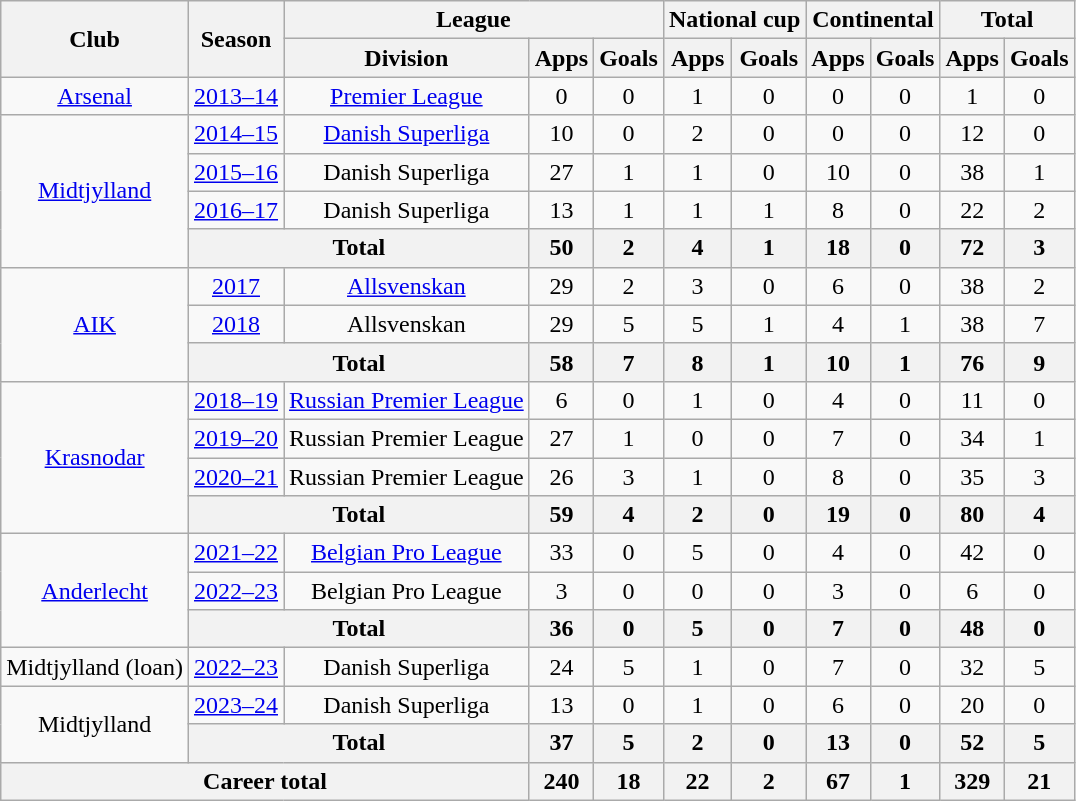<table class="wikitable" style="text-align:center">
<tr>
<th rowspan="2">Club</th>
<th rowspan="2">Season</th>
<th colspan="3">League</th>
<th colspan="2">National cup</th>
<th colspan="2">Continental</th>
<th colspan="2">Total</th>
</tr>
<tr>
<th>Division</th>
<th>Apps</th>
<th>Goals</th>
<th>Apps</th>
<th>Goals</th>
<th>Apps</th>
<th>Goals</th>
<th>Apps</th>
<th>Goals</th>
</tr>
<tr>
<td><a href='#'>Arsenal</a></td>
<td><a href='#'>2013–14</a></td>
<td><a href='#'>Premier League</a></td>
<td>0</td>
<td>0</td>
<td>1</td>
<td>0</td>
<td>0</td>
<td>0</td>
<td>1</td>
<td>0</td>
</tr>
<tr>
<td rowspan="4"><a href='#'>Midtjylland</a></td>
<td><a href='#'>2014–15</a></td>
<td><a href='#'>Danish Superliga</a></td>
<td>10</td>
<td>0</td>
<td>2</td>
<td>0</td>
<td>0</td>
<td>0</td>
<td>12</td>
<td>0</td>
</tr>
<tr>
<td><a href='#'>2015–16</a></td>
<td>Danish Superliga</td>
<td>27</td>
<td>1</td>
<td>1</td>
<td>0</td>
<td>10</td>
<td>0</td>
<td>38</td>
<td>1</td>
</tr>
<tr>
<td><a href='#'>2016–17</a></td>
<td>Danish Superliga</td>
<td>13</td>
<td>1</td>
<td>1</td>
<td>1</td>
<td>8</td>
<td>0</td>
<td>22</td>
<td>2</td>
</tr>
<tr>
<th colspan="2">Total</th>
<th>50</th>
<th>2</th>
<th>4</th>
<th>1</th>
<th>18</th>
<th>0</th>
<th>72</th>
<th>3</th>
</tr>
<tr>
<td rowspan="3"><a href='#'>AIK</a></td>
<td><a href='#'>2017</a></td>
<td><a href='#'>Allsvenskan</a></td>
<td>29</td>
<td>2</td>
<td>3</td>
<td>0</td>
<td>6</td>
<td>0</td>
<td>38</td>
<td>2</td>
</tr>
<tr>
<td><a href='#'>2018</a></td>
<td>Allsvenskan</td>
<td>29</td>
<td>5</td>
<td>5</td>
<td>1</td>
<td>4</td>
<td>1</td>
<td>38</td>
<td>7</td>
</tr>
<tr>
<th colspan="2">Total</th>
<th>58</th>
<th>7</th>
<th>8</th>
<th>1</th>
<th>10</th>
<th>1</th>
<th>76</th>
<th>9</th>
</tr>
<tr>
<td rowspan="4"><a href='#'>Krasnodar</a></td>
<td><a href='#'>2018–19</a></td>
<td><a href='#'>Russian Premier League</a></td>
<td>6</td>
<td>0</td>
<td>1</td>
<td>0</td>
<td>4</td>
<td>0</td>
<td>11</td>
<td>0</td>
</tr>
<tr>
<td><a href='#'>2019–20</a></td>
<td>Russian Premier League</td>
<td>27</td>
<td>1</td>
<td>0</td>
<td>0</td>
<td>7</td>
<td>0</td>
<td>34</td>
<td>1</td>
</tr>
<tr>
<td><a href='#'>2020–21</a></td>
<td>Russian Premier League</td>
<td>26</td>
<td>3</td>
<td>1</td>
<td>0</td>
<td>8</td>
<td>0</td>
<td>35</td>
<td>3</td>
</tr>
<tr>
<th colspan="2">Total</th>
<th>59</th>
<th>4</th>
<th>2</th>
<th>0</th>
<th>19</th>
<th>0</th>
<th>80</th>
<th>4</th>
</tr>
<tr>
<td rowspan="3"><a href='#'>Anderlecht</a></td>
<td><a href='#'>2021–22</a></td>
<td><a href='#'>Belgian Pro League</a></td>
<td>33</td>
<td>0</td>
<td>5</td>
<td>0</td>
<td>4</td>
<td>0</td>
<td>42</td>
<td>0</td>
</tr>
<tr>
<td><a href='#'>2022–23</a></td>
<td>Belgian Pro League</td>
<td>3</td>
<td>0</td>
<td>0</td>
<td>0</td>
<td>3</td>
<td>0</td>
<td>6</td>
<td>0</td>
</tr>
<tr>
<th colspan="2">Total</th>
<th>36</th>
<th>0</th>
<th>5</th>
<th>0</th>
<th>7</th>
<th>0</th>
<th>48</th>
<th>0</th>
</tr>
<tr>
<td>Midtjylland (loan)</td>
<td><a href='#'>2022–23</a></td>
<td>Danish Superliga</td>
<td>24</td>
<td>5</td>
<td>1</td>
<td>0</td>
<td>7</td>
<td>0</td>
<td>32</td>
<td>5</td>
</tr>
<tr>
<td rowspan="2">Midtjylland</td>
<td><a href='#'>2023–24</a></td>
<td>Danish Superliga</td>
<td>13</td>
<td>0</td>
<td>1</td>
<td>0</td>
<td>6</td>
<td>0</td>
<td>20</td>
<td>0</td>
</tr>
<tr>
<th colspan="2">Total</th>
<th>37</th>
<th>5</th>
<th>2</th>
<th>0</th>
<th>13</th>
<th>0</th>
<th>52</th>
<th>5</th>
</tr>
<tr>
<th colspan="3">Career total</th>
<th>240</th>
<th>18</th>
<th>22</th>
<th>2</th>
<th>67</th>
<th>1</th>
<th>329</th>
<th>21</th>
</tr>
</table>
